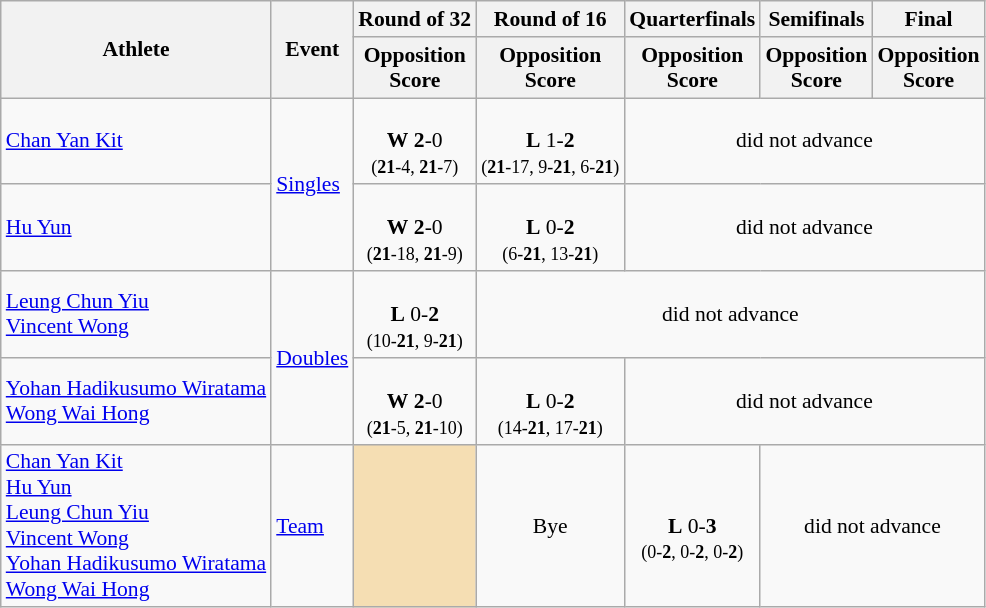<table class=wikitable style="font-size:90%">
<tr>
<th rowspan=2>Athlete</th>
<th rowspan=2>Event</th>
<th>Round of 32</th>
<th>Round of 16</th>
<th>Quarterfinals</th>
<th>Semifinals</th>
<th>Final</th>
</tr>
<tr>
<th>Opposition<br>Score</th>
<th>Opposition<br>Score</th>
<th>Opposition<br>Score</th>
<th>Opposition<br>Score</th>
<th>Opposition<br>Score</th>
</tr>
<tr>
<td><a href='#'>Chan Yan Kit</a></td>
<td rowspan=2><a href='#'>Singles</a></td>
<td align=center><br><strong>W</strong> <strong>2</strong>-0<br><small>(<strong>21</strong>-4, <strong>21</strong>-7)</small></td>
<td align=center><br><strong>L</strong> 1-<strong>2</strong><br><small>(<strong>21</strong>-17, 9-<strong>21</strong>, 6-<strong>21</strong>)</small></td>
<td align=center colspan="7">did not advance</td>
</tr>
<tr>
<td><a href='#'>Hu Yun</a></td>
<td align=center><br><strong>W</strong> <strong>2</strong>-0<br><small>(<strong>21</strong>-18, <strong>21</strong>-9)</small></td>
<td align=center><br><strong>L</strong> 0-<strong>2</strong><br><small>(6-<strong>21</strong>, 13-<strong>21</strong>)</small></td>
<td align=center colspan="7">did not advance</td>
</tr>
<tr>
<td><a href='#'>Leung Chun Yiu</a> <br> <a href='#'>Vincent Wong</a></td>
<td rowspan=2><a href='#'>Doubles</a></td>
<td align=center><br><strong>L</strong> 0-<strong>2</strong><br><small>(10-<strong>21</strong>, 9-<strong>21</strong>)</small></td>
<td align=center colspan="7">did not advance</td>
</tr>
<tr>
<td><a href='#'>Yohan Hadikusumo Wiratama</a> <br> <a href='#'>Wong Wai Hong</a></td>
<td align=center><br><strong>W</strong> <strong>2</strong>-0<br><small>(<strong>21</strong>-5, <strong>21</strong>-10)</small></td>
<td align=center><br><strong>L</strong> 0-<strong>2</strong><br><small>(14-<strong>21</strong>, 17-<strong>21</strong>)</small></td>
<td align=center colspan="7">did not advance</td>
</tr>
<tr>
<td><a href='#'>Chan Yan Kit</a><br><a href='#'>Hu Yun</a><br><a href='#'>Leung Chun Yiu</a> <br> <a href='#'>Vincent Wong</a><br><a href='#'>Yohan Hadikusumo Wiratama</a> <br> <a href='#'>Wong Wai Hong</a></td>
<td><a href='#'>Team</a></td>
<td style="background:wheat;"></td>
<td align=center>Bye</td>
<td align=center><br><strong>L</strong> 0-<strong>3</strong><br><small>(0-<strong>2</strong>, 0-<strong>2</strong>, 0-<strong>2</strong>)</small></td>
<td align=center colspan="7">did not advance</td>
</tr>
</table>
